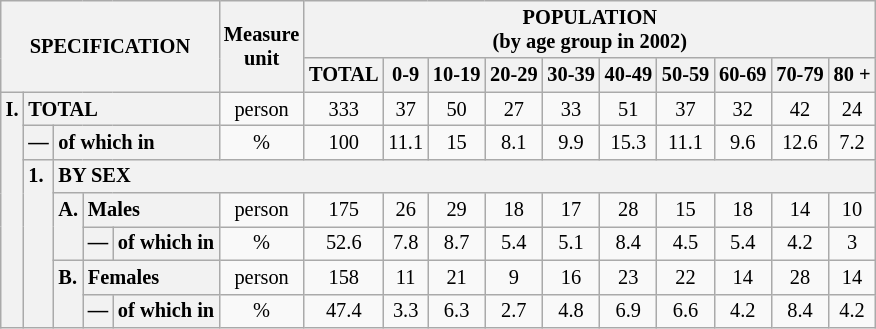<table class="wikitable" style="font-size:85%; text-align:center">
<tr>
<th rowspan="2" colspan="5">SPECIFICATION</th>
<th rowspan="2">Measure<br> unit</th>
<th colspan="10" rowspan="1">POPULATION<br> (by age group in 2002)</th>
</tr>
<tr>
<th>TOTAL</th>
<th>0-9</th>
<th>10-19</th>
<th>20-29</th>
<th>30-39</th>
<th>40-49</th>
<th>50-59</th>
<th>60-69</th>
<th>70-79</th>
<th>80 +</th>
</tr>
<tr>
<th style="text-align:left" valign="top" rowspan="7">I.</th>
<th style="text-align:left" colspan="4">TOTAL</th>
<td>person</td>
<td>333</td>
<td>37</td>
<td>50</td>
<td>27</td>
<td>33</td>
<td>51</td>
<td>37</td>
<td>32</td>
<td>42</td>
<td>24</td>
</tr>
<tr>
<th style="text-align:left" valign="top">—</th>
<th style="text-align:left" colspan="3">of which in</th>
<td>%</td>
<td>100</td>
<td>11.1</td>
<td>15</td>
<td>8.1</td>
<td>9.9</td>
<td>15.3</td>
<td>11.1</td>
<td>9.6</td>
<td>12.6</td>
<td>7.2</td>
</tr>
<tr>
<th style="text-align:left" valign="top" rowspan="5">1.</th>
<th style="text-align:left" colspan="14">BY SEX</th>
</tr>
<tr>
<th style="text-align:left" valign="top" rowspan="2">A.</th>
<th style="text-align:left" colspan="2">Males</th>
<td>person</td>
<td>175</td>
<td>26</td>
<td>29</td>
<td>18</td>
<td>17</td>
<td>28</td>
<td>15</td>
<td>18</td>
<td>14</td>
<td>10</td>
</tr>
<tr>
<th style="text-align:left" valign="top">—</th>
<th style="text-align:left" colspan="1">of which in</th>
<td>%</td>
<td>52.6</td>
<td>7.8</td>
<td>8.7</td>
<td>5.4</td>
<td>5.1</td>
<td>8.4</td>
<td>4.5</td>
<td>5.4</td>
<td>4.2</td>
<td>3</td>
</tr>
<tr>
<th style="text-align:left" valign="top" rowspan="2">B.</th>
<th style="text-align:left" colspan="2">Females</th>
<td>person</td>
<td>158</td>
<td>11</td>
<td>21</td>
<td>9</td>
<td>16</td>
<td>23</td>
<td>22</td>
<td>14</td>
<td>28</td>
<td>14</td>
</tr>
<tr>
<th style="text-align:left" valign="top">—</th>
<th style="text-align:left" colspan="1">of which in</th>
<td>%</td>
<td>47.4</td>
<td>3.3</td>
<td>6.3</td>
<td>2.7</td>
<td>4.8</td>
<td>6.9</td>
<td>6.6</td>
<td>4.2</td>
<td>8.4</td>
<td>4.2</td>
</tr>
</table>
